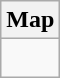<table class="wikitable">
<tr>
<th>Map</th>
</tr>
<tr>
<td><div><br> 








</div></td>
</tr>
</table>
